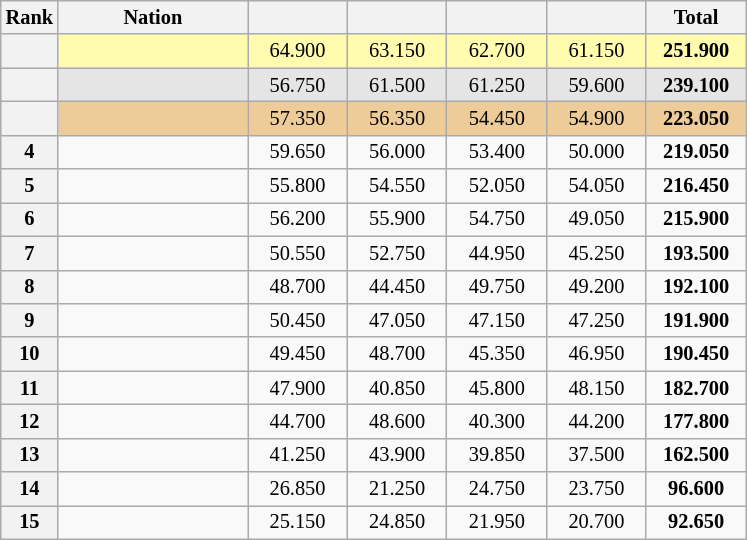<table class="wikitable sortable" style="text-align:center; font-size:85%">
<tr>
<th scope="col" style="width:20px;">Rank</th>
<th scope="col" style="width:120px;">Nation</th>
<th scope="col" style="width:60px;"></th>
<th scope="col" style="width:60px;"></th>
<th scope="col" style="width:60px;"></th>
<th scope="col" style="width:60px;"></th>
<th scope="col" style="width:60px;">Total</th>
</tr>
<tr bgcolor="fffcaf">
<th scope="row"></th>
<td align="left"></td>
<td>64.900</td>
<td>63.150</td>
<td>62.700</td>
<td>61.150</td>
<td><strong>251.900</strong></td>
</tr>
<tr bgcolor="e5e5e5">
<th scope="row"></th>
<td align="left"></td>
<td>56.750</td>
<td>61.500</td>
<td>61.250</td>
<td>59.600</td>
<td><strong>239.100</strong></td>
</tr>
<tr bgcolor="eecc99">
<th scope="row"></th>
<td align="left"></td>
<td>57.350</td>
<td>56.350</td>
<td>54.450</td>
<td>54.900</td>
<td><strong>223.050</strong></td>
</tr>
<tr>
<th scope="row">4</th>
<td align="left"></td>
<td>59.650</td>
<td>56.000</td>
<td>53.400</td>
<td>50.000</td>
<td><strong>219.050</strong></td>
</tr>
<tr>
<th scope="row">5</th>
<td align="left"></td>
<td>55.800</td>
<td>54.550</td>
<td>52.050</td>
<td>54.050</td>
<td><strong>216.450</strong></td>
</tr>
<tr>
<th scope="row">6</th>
<td align="left"></td>
<td>56.200</td>
<td>55.900</td>
<td>54.750</td>
<td>49.050</td>
<td><strong>215.900</strong></td>
</tr>
<tr>
<th scope="row">7</th>
<td align="left"></td>
<td>50.550</td>
<td>52.750</td>
<td>44.950</td>
<td>45.250</td>
<td><strong>193.500</strong></td>
</tr>
<tr>
<th scope="row">8</th>
<td align="left"></td>
<td>48.700</td>
<td>44.450</td>
<td>49.750</td>
<td>49.200</td>
<td><strong>192.100</strong></td>
</tr>
<tr>
<th scope="row">9</th>
<td align="left"></td>
<td>50.450</td>
<td>47.050</td>
<td>47.150</td>
<td>47.250</td>
<td><strong>191.900</strong></td>
</tr>
<tr>
<th scope="row">10</th>
<td align="left"></td>
<td>49.450</td>
<td>48.700</td>
<td>45.350</td>
<td>46.950</td>
<td><strong>190.450</strong></td>
</tr>
<tr>
<th scope="row">11</th>
<td align="left"></td>
<td>47.900</td>
<td>40.850</td>
<td>45.800</td>
<td>48.150</td>
<td><strong>182.700</strong></td>
</tr>
<tr>
<th scope="row">12</th>
<td align="left"></td>
<td>44.700</td>
<td>48.600</td>
<td>40.300</td>
<td>44.200</td>
<td><strong>177.800</strong></td>
</tr>
<tr>
<th scope="row">13</th>
<td align="left"></td>
<td>41.250</td>
<td>43.900</td>
<td>39.850</td>
<td>37.500</td>
<td><strong>162.500</strong></td>
</tr>
<tr>
<th scope="row">14</th>
<td align="left"></td>
<td>26.850</td>
<td>21.250</td>
<td>24.750</td>
<td>23.750</td>
<td><strong>96.600</strong></td>
</tr>
<tr>
<th scope="row">15</th>
<td align="left"></td>
<td>25.150</td>
<td>24.850</td>
<td>21.950</td>
<td>20.700</td>
<td><strong>92.650</strong></td>
</tr>
</table>
